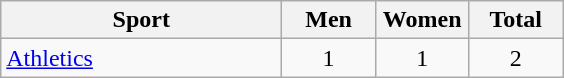<table class="wikitable sortable" style="text-align:center;">
<tr>
<th width=180>Sport</th>
<th width=55>Men</th>
<th width=55>Women</th>
<th width=55>Total</th>
</tr>
<tr>
<td align=left><a href='#'>Athletics</a></td>
<td>1</td>
<td>1</td>
<td>2</td>
</tr>
</table>
